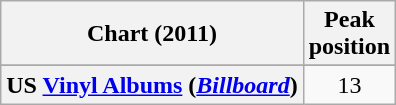<table class="wikitable sortable plainrowheaders" style="text-align:center">
<tr>
<th scope="col">Chart (2011)</th>
<th scope="col">Peak<br>position</th>
</tr>
<tr>
</tr>
<tr>
</tr>
<tr>
<th scope="row">US <a href='#'>Vinyl Albums</a> (<em><a href='#'>Billboard</a></em>)</th>
<td>13</td>
</tr>
</table>
